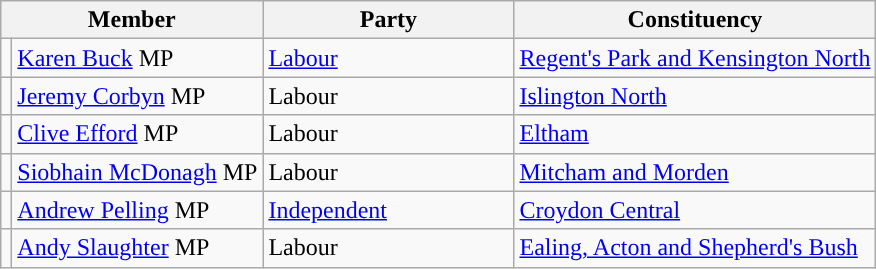<table class="wikitable">
<tr>
<th width="160px" colspan="2">Member</th>
<th width="160px" colspan="1">Party</th>
<th width="160px" colspan="2">Constituency</th>
</tr>
<tr>
<td style="color:inherit;background:"></td>
<td><a href='#'>Karen Buck</a> MP</td>
<td><a href='#'>Labour</a></td>
<td><a href='#'>Regent's Park and Kensington North</a></td>
</tr>
<tr>
<td style="color:inherit;background:"></td>
<td><a href='#'>Jeremy Corbyn</a> MP</td>
<td>Labour</td>
<td><a href='#'>Islington North</a></td>
</tr>
<tr>
<td style="color:inherit;background:"></td>
<td><a href='#'>Clive Efford</a> MP</td>
<td>Labour</td>
<td><a href='#'>Eltham</a></td>
</tr>
<tr>
<td style="color:inherit;background:"></td>
<td><a href='#'>Siobhain McDonagh</a> MP</td>
<td>Labour</td>
<td><a href='#'>Mitcham and Morden</a></td>
</tr>
<tr>
<td style="color:inherit;background:"></td>
<td><a href='#'>Andrew Pelling</a> MP</td>
<td><a href='#'>Independent</a></td>
<td><a href='#'>Croydon Central</a></td>
</tr>
<tr>
<td style="color:inherit;background:"></td>
<td><a href='#'>Andy Slaughter</a> MP</td>
<td>Labour</td>
<td><a href='#'>Ealing, Acton and Shepherd's Bush</a></td>
</tr>
</table>
